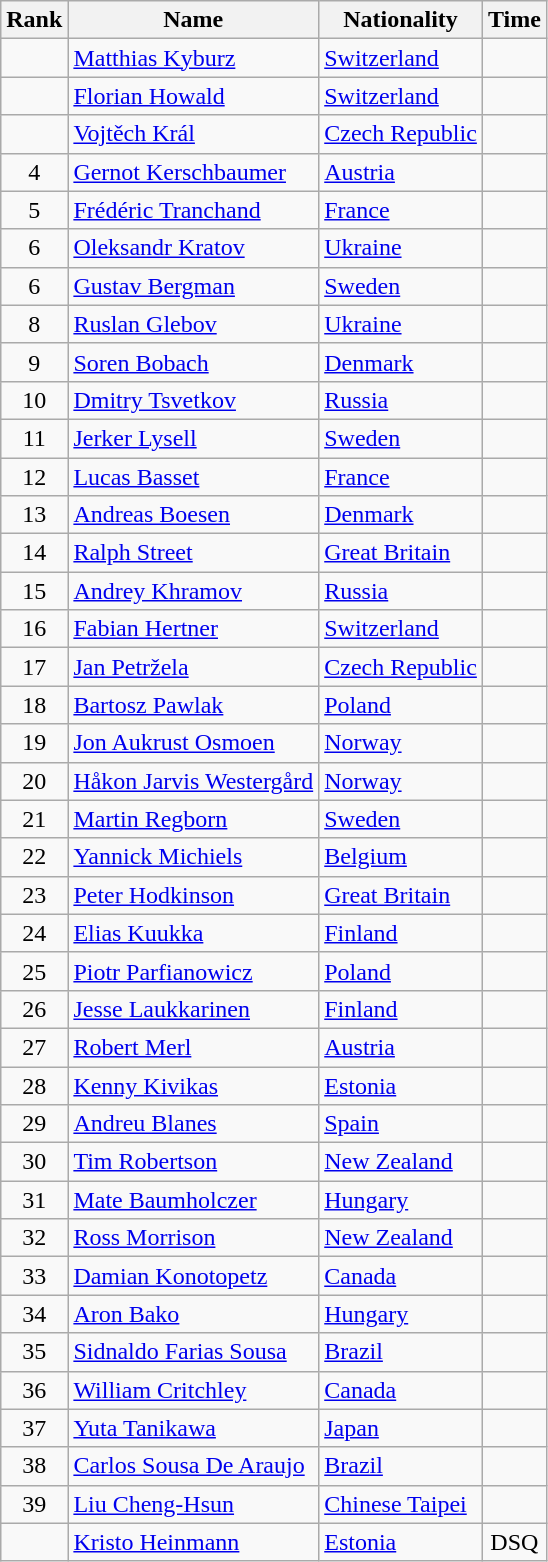<table class="wikitable sortable" style="text-align:center">
<tr>
<th data-sort-type=number>Rank</th>
<th>Name</th>
<th>Nationality</th>
<th>Time</th>
</tr>
<tr>
<td></td>
<td align=left><a href='#'>Matthias Kyburz</a></td>
<td align=left> <a href='#'>Switzerland</a></td>
<td></td>
</tr>
<tr>
<td></td>
<td align=left><a href='#'>Florian Howald</a></td>
<td align=left> <a href='#'>Switzerland</a></td>
<td></td>
</tr>
<tr =>
<td></td>
<td align=left><a href='#'>Vojtěch Král</a></td>
<td align=left> <a href='#'>Czech Republic</a></td>
<td></td>
</tr>
<tr>
<td>4</td>
<td align=left><a href='#'>Gernot Kerschbaumer</a></td>
<td align=left> <a href='#'>Austria</a></td>
<td></td>
</tr>
<tr>
<td>5</td>
<td align=left><a href='#'>Frédéric Tranchand</a></td>
<td align=left> <a href='#'>France</a></td>
<td></td>
</tr>
<tr>
<td>6</td>
<td align=left><a href='#'>Oleksandr Kratov</a></td>
<td align=left> <a href='#'>Ukraine</a></td>
<td></td>
</tr>
<tr>
<td>6</td>
<td align=left><a href='#'>Gustav Bergman</a></td>
<td align=left> <a href='#'>Sweden</a></td>
<td></td>
</tr>
<tr>
<td>8</td>
<td align=left><a href='#'>Ruslan Glebov</a></td>
<td align=left> <a href='#'>Ukraine</a></td>
<td></td>
</tr>
<tr>
<td>9</td>
<td align=left><a href='#'>Soren Bobach</a></td>
<td align=left> <a href='#'>Denmark</a></td>
<td></td>
</tr>
<tr>
<td>10</td>
<td align=left><a href='#'>Dmitry Tsvetkov</a></td>
<td align=left> <a href='#'>Russia</a></td>
<td></td>
</tr>
<tr>
<td>11</td>
<td align=left><a href='#'>Jerker Lysell</a></td>
<td align=left> <a href='#'>Sweden</a></td>
<td></td>
</tr>
<tr>
<td>12</td>
<td align=left><a href='#'>Lucas Basset</a></td>
<td align=left> <a href='#'>France</a></td>
<td></td>
</tr>
<tr>
<td>13</td>
<td align=left><a href='#'>Andreas Boesen</a></td>
<td align=left> <a href='#'>Denmark</a></td>
<td></td>
</tr>
<tr>
<td>14</td>
<td align=left><a href='#'>Ralph Street</a></td>
<td align=left> <a href='#'>Great Britain</a></td>
<td></td>
</tr>
<tr>
<td>15</td>
<td align=left><a href='#'>Andrey Khramov</a></td>
<td align=left> <a href='#'>Russia</a></td>
<td></td>
</tr>
<tr>
<td>16</td>
<td align=left><a href='#'>Fabian Hertner</a></td>
<td align=left> <a href='#'>Switzerland</a></td>
<td></td>
</tr>
<tr>
<td>17</td>
<td align=left><a href='#'>Jan Petržela</a></td>
<td align=left> <a href='#'>Czech Republic</a></td>
<td></td>
</tr>
<tr>
<td>18</td>
<td align=left><a href='#'>Bartosz Pawlak</a></td>
<td align=left> <a href='#'>Poland</a></td>
<td></td>
</tr>
<tr>
<td>19</td>
<td align=left><a href='#'>Jon Aukrust Osmoen</a></td>
<td align=left> <a href='#'>Norway</a></td>
<td></td>
</tr>
<tr>
<td>20</td>
<td align=left><a href='#'>Håkon Jarvis Westergård</a></td>
<td align=left> <a href='#'>Norway</a></td>
<td></td>
</tr>
<tr>
<td>21</td>
<td align=left><a href='#'>Martin Regborn</a></td>
<td align=left> <a href='#'>Sweden</a></td>
<td></td>
</tr>
<tr>
<td>22</td>
<td align=left><a href='#'>Yannick Michiels</a></td>
<td align=left> <a href='#'>Belgium</a></td>
<td></td>
</tr>
<tr>
<td>23</td>
<td align=left><a href='#'>Peter Hodkinson</a></td>
<td align=left> <a href='#'>Great Britain</a></td>
<td></td>
</tr>
<tr>
<td>24</td>
<td align=left><a href='#'>Elias Kuukka</a></td>
<td align=left> <a href='#'>Finland</a></td>
<td></td>
</tr>
<tr>
<td>25</td>
<td align=left><a href='#'>Piotr Parfianowicz</a></td>
<td align=left> <a href='#'>Poland</a></td>
<td></td>
</tr>
<tr>
<td>26</td>
<td align=left><a href='#'>Jesse Laukkarinen</a></td>
<td align=left> <a href='#'>Finland</a></td>
<td></td>
</tr>
<tr>
<td>27</td>
<td align=left><a href='#'>Robert Merl</a></td>
<td align=left> <a href='#'>Austria</a></td>
<td></td>
</tr>
<tr>
<td>28</td>
<td align=left><a href='#'>Kenny Kivikas</a></td>
<td align=left> <a href='#'>Estonia</a></td>
<td></td>
</tr>
<tr>
<td>29</td>
<td align=left><a href='#'>Andreu Blanes</a></td>
<td align=left> <a href='#'>Spain</a></td>
<td></td>
</tr>
<tr>
<td>30</td>
<td align=left><a href='#'>Tim Robertson</a></td>
<td align=left> <a href='#'>New Zealand</a></td>
<td></td>
</tr>
<tr>
<td>31</td>
<td align=left><a href='#'>Mate Baumholczer</a></td>
<td align=left> <a href='#'>Hungary</a></td>
<td></td>
</tr>
<tr>
<td>32</td>
<td align=left><a href='#'>Ross Morrison</a></td>
<td align=left> <a href='#'>New Zealand</a></td>
<td></td>
</tr>
<tr>
<td>33</td>
<td align=left><a href='#'>Damian Konotopetz</a></td>
<td align=left> <a href='#'>Canada</a></td>
<td></td>
</tr>
<tr>
<td>34</td>
<td align=left><a href='#'>Aron Bako</a></td>
<td align=left> <a href='#'>Hungary</a></td>
<td></td>
</tr>
<tr>
<td>35</td>
<td align=left><a href='#'>Sidnaldo Farias Sousa</a></td>
<td align=left> <a href='#'>Brazil</a></td>
<td></td>
</tr>
<tr>
<td>36</td>
<td align=left><a href='#'>William Critchley</a></td>
<td align=left> <a href='#'>Canada</a></td>
<td></td>
</tr>
<tr>
<td>37</td>
<td align=left><a href='#'>Yuta Tanikawa</a></td>
<td align=left> <a href='#'>Japan</a></td>
<td></td>
</tr>
<tr>
<td>38</td>
<td align=left><a href='#'>Carlos Sousa De Araujo</a></td>
<td align=left> <a href='#'>Brazil</a></td>
<td></td>
</tr>
<tr>
<td>39</td>
<td align=left><a href='#'>Liu Cheng-Hsun</a></td>
<td align=left> <a href='#'>Chinese Taipei</a></td>
<td></td>
</tr>
<tr>
<td></td>
<td align=left><a href='#'>Kristo Heinmann</a></td>
<td align=left> <a href='#'>Estonia</a></td>
<td>DSQ</td>
</tr>
</table>
